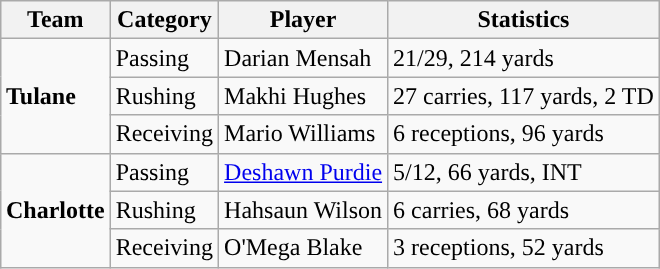<table class="wikitable" style="float: right;">
<tr>
<th>Team</th>
<th>Category</th>
<th>Player</th>
<th>Statistics</th>
</tr>
<tr>
<td rowspan=3><strong>Tulane</strong></td>
<td>Passing</td>
<td>Darian Mensah</td>
<td>21/29, 214 yards</td>
</tr>
<tr>
<td>Rushing</td>
<td>Makhi Hughes</td>
<td>27 carries, 117 yards, 2 TD</td>
</tr>
<tr>
<td>Receiving</td>
<td>Mario Williams</td>
<td>6 receptions, 96 yards</td>
</tr>
<tr>
<td rowspan=3><strong>Charlotte</strong></td>
<td>Passing</td>
<td><a href='#'>Deshawn Purdie</a></td>
<td>5/12, 66 yards, INT</td>
</tr>
<tr>
<td>Rushing</td>
<td>Hahsaun Wilson</td>
<td>6 carries, 68 yards</td>
</tr>
<tr>
<td>Receiving</td>
<td>O'Mega Blake</td>
<td>3 receptions, 52 yards</td>
</tr>
</table>
